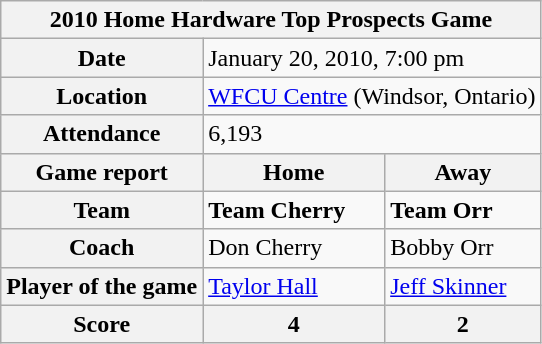<table class="wikitable">
<tr>
<th colspan="3">2010 Home Hardware Top Prospects Game</th>
</tr>
<tr>
<th>Date</th>
<td colspan="2">January 20, 2010, 7:00 pm</td>
</tr>
<tr>
<th>Location</th>
<td colspan="2"><a href='#'>WFCU Centre</a> (Windsor, Ontario)</td>
</tr>
<tr>
<th>Attendance</th>
<td colspan="2">6,193</td>
</tr>
<tr>
<th>Game report</th>
<th>Home</th>
<th>Away</th>
</tr>
<tr>
<th>Team</th>
<td><strong>Team Cherry</strong></td>
<td><strong>Team Orr</strong></td>
</tr>
<tr>
<th>Coach</th>
<td>Don Cherry</td>
<td>Bobby Orr</td>
</tr>
<tr>
<th>Player of the game</th>
<td><a href='#'>Taylor Hall</a></td>
<td><a href='#'>Jeff Skinner</a></td>
</tr>
<tr>
<th>Score</th>
<th>4</th>
<th>2</th>
</tr>
</table>
